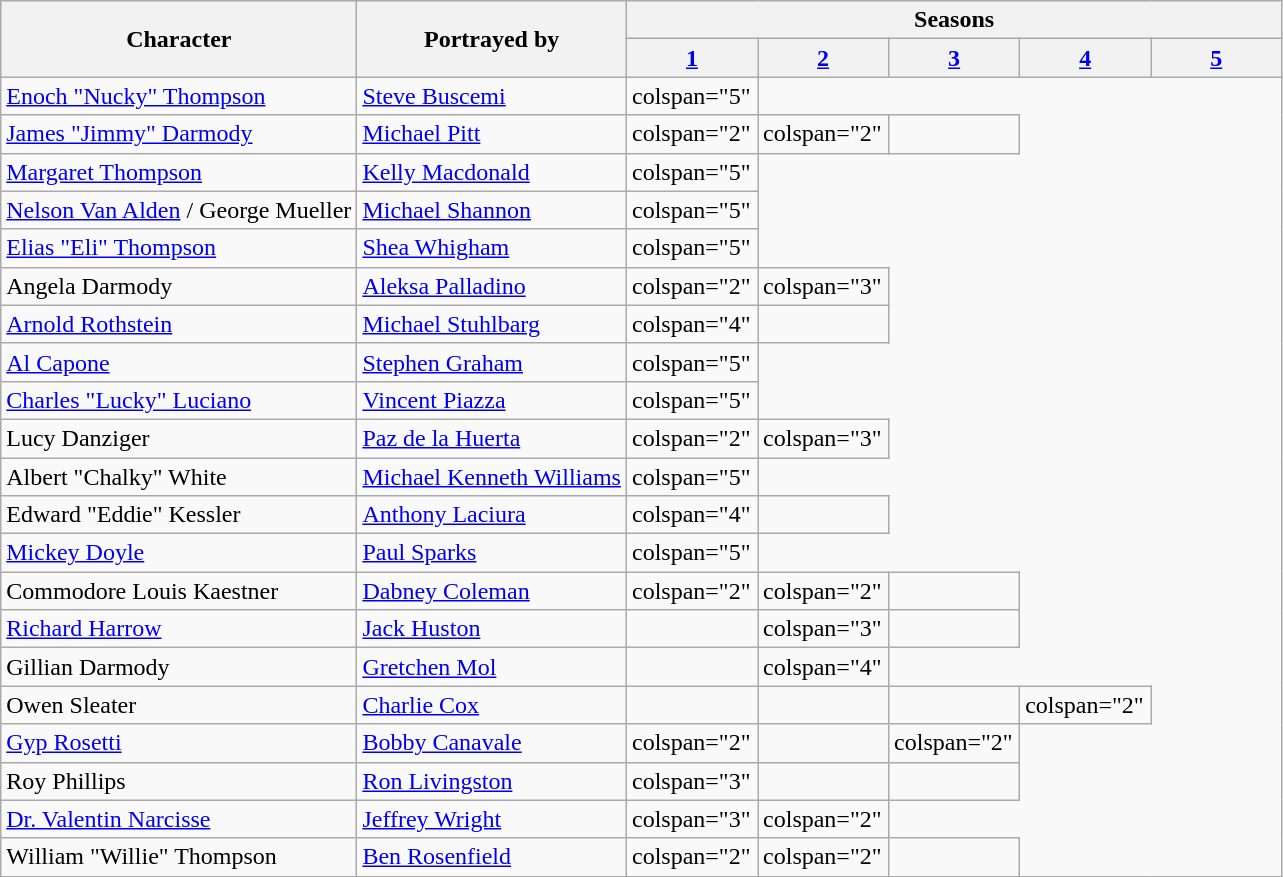<table class="wikitable sortable" border="1" text-align:left;">
<tr>
<th rowspan="2" align="center style="width:250px;">Character</th>
<th rowspan="2" align="center style="width:250px;">Portrayed by</th>
<th colspan="5" align="center">Seasons</th>
</tr>
<tr>
<th style="width:80px;"><a href='#'>1</a></th>
<th style="width:80px;"><a href='#'>2</a></th>
<th style="width:80px;"><a href='#'>3</a></th>
<th style="width:80px;"><a href='#'>4</a></th>
<th style="width:80px;"><a href='#'>5</a></th>
</tr>
<tr>
<td><a href='#'>Enoch "Nucky" Thompson</a></td>
<td><a href='#'>Steve Buscemi</a></td>
<td>colspan="5" </td>
</tr>
<tr>
<td><a href='#'>James "Jimmy" Darmody</a></td>
<td><a href='#'>Michael Pitt</a></td>
<td>colspan="2" </td>
<td>colspan="2" </td>
<td></td>
</tr>
<tr>
<td><a href='#'>Margaret Thompson</a></td>
<td><a href='#'>Kelly Macdonald</a></td>
<td>colspan="5" </td>
</tr>
<tr>
<td><a href='#'>Nelson Van Alden</a> / George Mueller</td>
<td><a href='#'>Michael Shannon</a></td>
<td>colspan="5" </td>
</tr>
<tr>
<td><a href='#'>Elias "Eli" Thompson</a></td>
<td><a href='#'>Shea Whigham</a></td>
<td>colspan="5" </td>
</tr>
<tr>
<td>Angela Darmody</td>
<td><a href='#'>Aleksa Palladino</a></td>
<td>colspan="2" </td>
<td>colspan="3" </td>
</tr>
<tr>
<td><a href='#'>Arnold Rothstein</a></td>
<td><a href='#'>Michael Stuhlbarg</a></td>
<td>colspan="4" </td>
<td></td>
</tr>
<tr>
<td><a href='#'>Al Capone</a></td>
<td><a href='#'>Stephen Graham</a></td>
<td>colspan="5" </td>
</tr>
<tr>
<td><a href='#'>Charles "Lucky" Luciano</a></td>
<td><a href='#'>Vincent Piazza</a></td>
<td>colspan="5" </td>
</tr>
<tr>
<td>Lucy Danziger</td>
<td><a href='#'>Paz de la Huerta</a></td>
<td>colspan="2" </td>
<td>colspan="3" </td>
</tr>
<tr>
<td>Albert "Chalky" White</td>
<td><a href='#'>Michael Kenneth Williams</a></td>
<td>colspan="5" </td>
</tr>
<tr>
<td>Edward "Eddie" Kessler</td>
<td><a href='#'>Anthony Laciura</a></td>
<td>colspan="4" </td>
<td></td>
</tr>
<tr>
<td><a href='#'>Mickey Doyle</a></td>
<td><a href='#'>Paul Sparks</a></td>
<td>colspan="5" </td>
</tr>
<tr>
<td>Commodore Louis Kaestner</td>
<td><a href='#'>Dabney Coleman</a></td>
<td>colspan="2" </td>
<td>colspan="2" </td>
<td></td>
</tr>
<tr>
<td><a href='#'>Richard Harrow</a></td>
<td><a href='#'>Jack Huston</a></td>
<td></td>
<td>colspan="3" </td>
<td></td>
</tr>
<tr>
<td>Gillian Darmody</td>
<td><a href='#'>Gretchen Mol</a></td>
<td></td>
<td>colspan="4" </td>
</tr>
<tr>
<td>Owen Sleater</td>
<td><a href='#'>Charlie Cox</a></td>
<td></td>
<td></td>
<td></td>
<td>colspan="2" </td>
</tr>
<tr>
<td><a href='#'>Gyp Rosetti</a></td>
<td><a href='#'>Bobby Canavale</a></td>
<td>colspan="2" </td>
<td></td>
<td>colspan="2" </td>
</tr>
<tr>
<td>Roy Phillips</td>
<td><a href='#'>Ron Livingston</a></td>
<td>colspan="3" </td>
<td></td>
<td></td>
</tr>
<tr>
<td><a href='#'>Dr. Valentin Narcisse</a></td>
<td><a href='#'>Jeffrey Wright</a></td>
<td>colspan="3" </td>
<td>colspan="2" </td>
</tr>
<tr>
<td>William "Willie" Thompson</td>
<td><a href='#'>Ben Rosenfield</a></td>
<td>colspan="2" </td>
<td>colspan="2" </td>
<td></td>
</tr>
</table>
